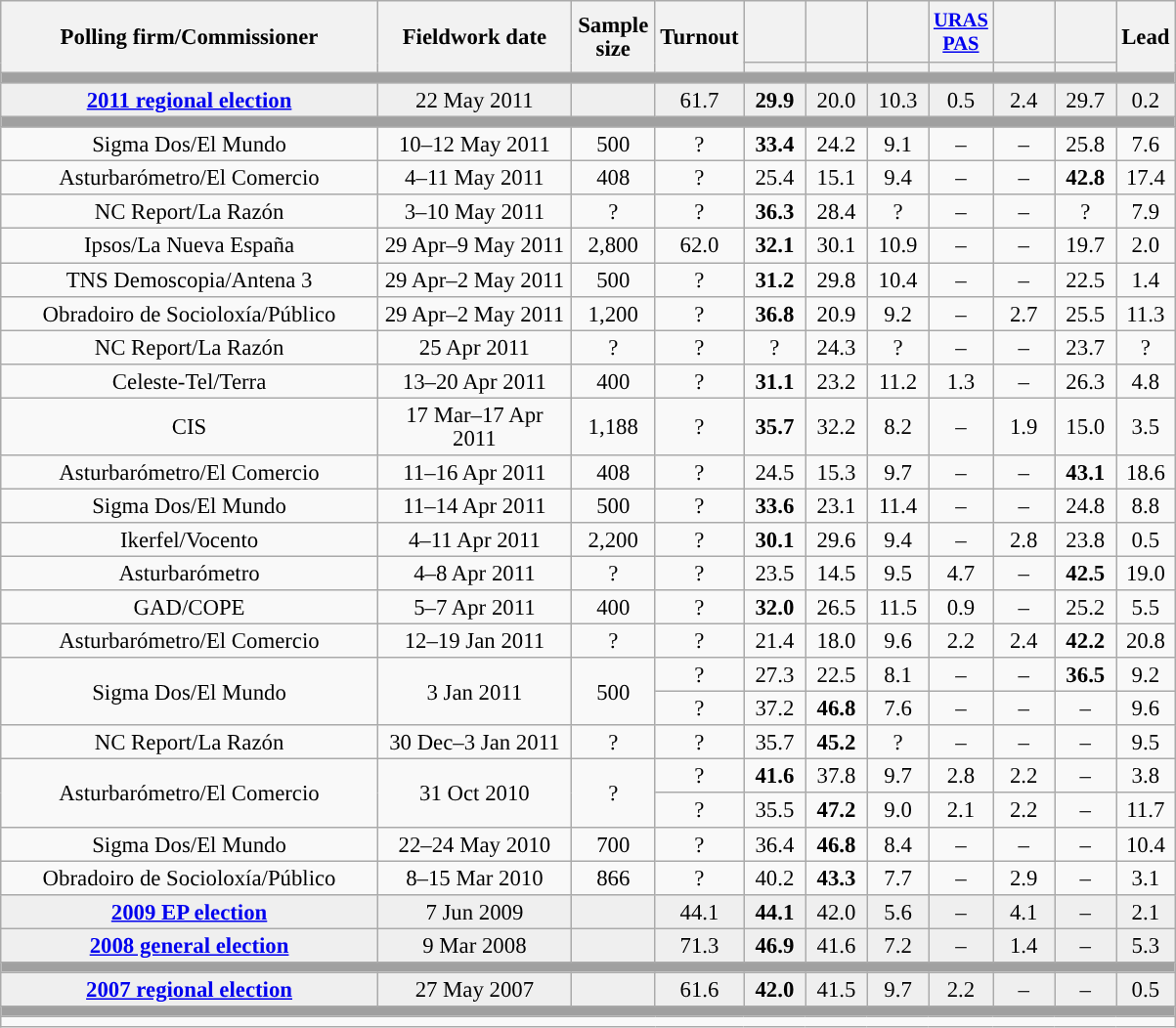<table class="wikitable collapsible collapsed" style="text-align:center; font-size:95%; line-height:16px;">
<tr style="height:42px;">
<th style="width:250px;" rowspan="2">Polling firm/Commissioner</th>
<th style="width:125px;" rowspan="2">Fieldwork date</th>
<th style="width:50px;" rowspan="2">Sample size</th>
<th style="width:45px;" rowspan="2">Turnout</th>
<th style="width:35px;"></th>
<th style="width:35px;"></th>
<th style="width:35px;"></th>
<th style="width:35px; font-size:90%;"><a href='#'>URAS</a><br><a href='#'>PAS</a></th>
<th style="width:35px;"></th>
<th style="width:35px;"></th>
<th style="width:30px;" rowspan="2">Lead</th>
</tr>
<tr>
<th style="color:inherit;background:"></th>
<th style="color:inherit;background:"></th>
<th style="color:inherit;background:"></th>
<th style="color:inherit;background:"></th>
<th style="color:inherit;background:"></th>
<th style="color:inherit;background:"></th>
</tr>
<tr>
<td colspan="11" style="background:#A0A0A0"></td>
</tr>
<tr style="background:#EFEFEF;">
<td><strong><a href='#'>2011 regional election</a></strong></td>
<td>22 May 2011</td>
<td></td>
<td>61.7</td>
<td><strong>29.9</strong><br></td>
<td>20.0<br></td>
<td>10.3<br></td>
<td>0.5<br></td>
<td>2.4<br></td>
<td>29.7<br></td>
<td style="background:">0.2</td>
</tr>
<tr>
<td colspan="11" style="background:#A0A0A0"></td>
</tr>
<tr>
<td>Sigma Dos/El Mundo</td>
<td>10–12 May 2011</td>
<td>500</td>
<td>?</td>
<td><strong>33.4</strong><br></td>
<td>24.2<br></td>
<td>9.1<br></td>
<td>–</td>
<td>–</td>
<td>25.8<br></td>
<td style="background:">7.6</td>
</tr>
<tr>
<td>Asturbarómetro/El Comercio</td>
<td>4–11 May 2011</td>
<td>408</td>
<td>?</td>
<td>25.4<br></td>
<td>15.1<br></td>
<td>9.4<br></td>
<td>–</td>
<td>–</td>
<td><strong>42.8</strong><br></td>
<td style="background:">17.4</td>
</tr>
<tr>
<td>NC Report/La Razón</td>
<td>3–10 May 2011</td>
<td>?</td>
<td>?</td>
<td><strong>36.3</strong><br></td>
<td>28.4<br></td>
<td>?<br></td>
<td>–</td>
<td>–</td>
<td>?<br></td>
<td style="background:">7.9</td>
</tr>
<tr>
<td>Ipsos/La Nueva España</td>
<td>29 Apr–9 May 2011</td>
<td>2,800</td>
<td>62.0</td>
<td><strong>32.1</strong><br></td>
<td>30.1<br></td>
<td>10.9<br></td>
<td>–</td>
<td>–</td>
<td>19.7<br></td>
<td style="background:">2.0</td>
</tr>
<tr>
<td>TNS Demoscopia/Antena 3</td>
<td>29 Apr–2 May 2011</td>
<td>500</td>
<td>?</td>
<td><strong>31.2</strong><br></td>
<td>29.8<br></td>
<td>10.4<br></td>
<td>–</td>
<td>–</td>
<td>22.5<br></td>
<td style="background:">1.4</td>
</tr>
<tr>
<td>Obradoiro de Socioloxía/Público</td>
<td>29 Apr–2 May 2011</td>
<td>1,200</td>
<td>?</td>
<td><strong>36.8</strong><br></td>
<td>20.9<br></td>
<td>9.2<br></td>
<td>–</td>
<td>2.7<br></td>
<td>25.5<br></td>
<td style="background:">11.3</td>
</tr>
<tr>
<td>NC Report/La Razón</td>
<td>25 Apr 2011</td>
<td>?</td>
<td>?</td>
<td>?<br></td>
<td>24.3<br></td>
<td>?<br></td>
<td>–</td>
<td>–</td>
<td>23.7<br></td>
<td style="background:">?</td>
</tr>
<tr>
<td>Celeste-Tel/Terra</td>
<td>13–20 Apr 2011</td>
<td>400</td>
<td>?</td>
<td><strong>31.1</strong><br></td>
<td>23.2<br></td>
<td>11.2<br></td>
<td>1.3<br></td>
<td>–</td>
<td>26.3<br></td>
<td style="background:">4.8</td>
</tr>
<tr>
<td>CIS</td>
<td>17 Mar–17 Apr 2011</td>
<td>1,188</td>
<td>?</td>
<td><strong>35.7</strong><br></td>
<td>32.2<br></td>
<td>8.2<br></td>
<td>–</td>
<td>1.9<br></td>
<td>15.0<br></td>
<td style="background:">3.5</td>
</tr>
<tr>
<td>Asturbarómetro/El Comercio</td>
<td>11–16 Apr 2011</td>
<td>408</td>
<td>?</td>
<td>24.5<br></td>
<td>15.3<br></td>
<td>9.7<br></td>
<td>–</td>
<td>–</td>
<td><strong>43.1</strong><br></td>
<td style="background:">18.6</td>
</tr>
<tr>
<td>Sigma Dos/El Mundo</td>
<td>11–14 Apr 2011</td>
<td>500</td>
<td>?</td>
<td><strong>33.6</strong><br></td>
<td>23.1<br></td>
<td>11.4<br></td>
<td>–</td>
<td>–</td>
<td>24.8<br></td>
<td style="background:">8.8</td>
</tr>
<tr>
<td>Ikerfel/Vocento</td>
<td>4–11 Apr 2011</td>
<td>2,200</td>
<td>?</td>
<td><strong>30.1</strong><br></td>
<td>29.6<br></td>
<td>9.4<br></td>
<td>–</td>
<td>2.8<br></td>
<td>23.8<br></td>
<td style="background:">0.5</td>
</tr>
<tr>
<td>Asturbarómetro</td>
<td>4–8 Apr 2011</td>
<td>?</td>
<td>?</td>
<td>23.5<br></td>
<td>14.5<br></td>
<td>9.5<br></td>
<td>4.7<br></td>
<td>–</td>
<td><strong>42.5</strong><br></td>
<td style="background:">19.0</td>
</tr>
<tr>
<td>GAD/COPE</td>
<td>5–7 Apr 2011</td>
<td>400</td>
<td>?</td>
<td><strong>32.0</strong><br></td>
<td>26.5<br></td>
<td>11.5<br></td>
<td>0.9<br></td>
<td>–</td>
<td>25.2<br></td>
<td style="background:">5.5</td>
</tr>
<tr>
<td>Asturbarómetro/El Comercio</td>
<td>12–19 Jan 2011</td>
<td>?</td>
<td>?</td>
<td>21.4</td>
<td>18.0</td>
<td>9.6</td>
<td>2.2</td>
<td>2.4</td>
<td><strong>42.2</strong></td>
<td style="background:">20.8</td>
</tr>
<tr>
<td rowspan="2">Sigma Dos/El Mundo</td>
<td rowspan="2">3 Jan 2011</td>
<td rowspan="2">500</td>
<td>?</td>
<td>27.3<br></td>
<td>22.5<br></td>
<td>8.1<br></td>
<td>–</td>
<td>–</td>
<td><strong>36.5</strong><br></td>
<td style="background:">9.2</td>
</tr>
<tr>
<td>?</td>
<td>37.2<br></td>
<td><strong>46.8</strong><br></td>
<td>7.6<br></td>
<td>–</td>
<td>–</td>
<td>–</td>
<td style="background:">9.6</td>
</tr>
<tr>
<td>NC Report/La Razón</td>
<td>30 Dec–3 Jan 2011</td>
<td>?</td>
<td>?</td>
<td>35.7<br></td>
<td><strong>45.2</strong><br></td>
<td>?<br></td>
<td>–</td>
<td>–</td>
<td>–</td>
<td style="background:">9.5</td>
</tr>
<tr>
<td rowspan="2">Asturbarómetro/El Comercio</td>
<td rowspan="2">31 Oct 2010</td>
<td rowspan="2">?</td>
<td>?</td>
<td><strong>41.6</strong></td>
<td>37.8</td>
<td>9.7</td>
<td>2.8</td>
<td>2.2</td>
<td>–</td>
<td style="background:">3.8</td>
</tr>
<tr>
<td>?</td>
<td>35.5</td>
<td><strong>47.2</strong></td>
<td>9.0</td>
<td>2.1</td>
<td>2.2</td>
<td>–</td>
<td style="background:">11.7</td>
</tr>
<tr>
<td>Sigma Dos/El Mundo</td>
<td>22–24 May 2010</td>
<td>700</td>
<td>?</td>
<td>36.4<br></td>
<td><strong>46.8</strong><br></td>
<td>8.4<br></td>
<td>–</td>
<td>–</td>
<td>–</td>
<td style="background:">10.4</td>
</tr>
<tr>
<td>Obradoiro de Socioloxía/Público</td>
<td>8–15 Mar 2010</td>
<td>866</td>
<td>?</td>
<td>40.2<br></td>
<td><strong>43.3</strong><br></td>
<td>7.7<br></td>
<td>–</td>
<td>2.9<br></td>
<td>–</td>
<td style="background:">3.1</td>
</tr>
<tr style="background:#EFEFEF;">
<td><strong><a href='#'>2009 EP election</a></strong></td>
<td>7 Jun 2009</td>
<td></td>
<td>44.1</td>
<td><strong>44.1</strong><br></td>
<td>42.0<br></td>
<td>5.6<br></td>
<td>–</td>
<td>4.1<br></td>
<td>–</td>
<td style="background:">2.1</td>
</tr>
<tr style="background:#EFEFEF;">
<td><strong><a href='#'>2008 general election</a></strong></td>
<td>9 Mar 2008</td>
<td></td>
<td>71.3</td>
<td><strong>46.9</strong><br></td>
<td>41.6<br></td>
<td>7.2<br></td>
<td>–</td>
<td>1.4<br></td>
<td>–</td>
<td style="background:">5.3</td>
</tr>
<tr>
<td colspan="11" style="background:#A0A0A0"></td>
</tr>
<tr style="background:#EFEFEF;">
<td><strong><a href='#'>2007 regional election</a></strong></td>
<td>27 May 2007</td>
<td></td>
<td>61.6</td>
<td><strong>42.0</strong><br></td>
<td>41.5<br></td>
<td>9.7<br></td>
<td>2.2<br></td>
<td>–</td>
<td>–</td>
<td style="background:">0.5</td>
</tr>
<tr>
<td colspan="11" style="background:#A0A0A0"></td>
</tr>
<tr>
<td colspan="11"></td>
</tr>
</table>
